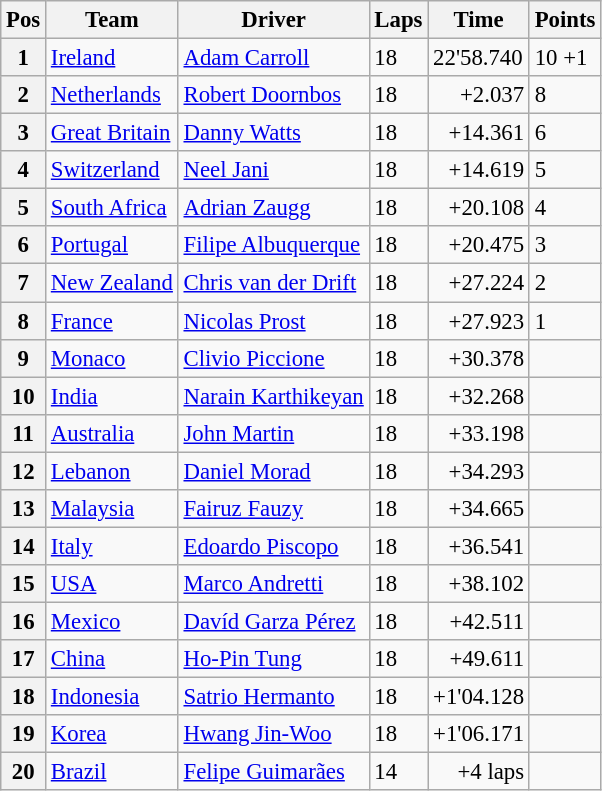<table class="wikitable" style="font-size:95%">
<tr>
<th>Pos</th>
<th>Team</th>
<th>Driver</th>
<th>Laps</th>
<th>Time</th>
<th>Points</th>
</tr>
<tr>
<th>1</th>
<td> <a href='#'>Ireland</a></td>
<td><a href='#'>Adam Carroll</a></td>
<td>18</td>
<td>22'58.740</td>
<td>10 +1</td>
</tr>
<tr>
<th>2</th>
<td> <a href='#'>Netherlands</a></td>
<td><a href='#'>Robert Doornbos</a></td>
<td>18</td>
<td align=right>+2.037</td>
<td>8</td>
</tr>
<tr>
<th>3</th>
<td> <a href='#'>Great Britain</a></td>
<td><a href='#'>Danny Watts</a></td>
<td>18</td>
<td align=right>+14.361</td>
<td>6</td>
</tr>
<tr>
<th>4</th>
<td> <a href='#'>Switzerland</a></td>
<td><a href='#'>Neel Jani</a></td>
<td>18</td>
<td align=right>+14.619</td>
<td>5</td>
</tr>
<tr>
<th>5</th>
<td> <a href='#'>South Africa</a></td>
<td><a href='#'>Adrian Zaugg</a></td>
<td>18</td>
<td align=right>+20.108</td>
<td>4</td>
</tr>
<tr>
<th>6</th>
<td> <a href='#'>Portugal</a></td>
<td><a href='#'>Filipe Albuquerque</a></td>
<td>18</td>
<td align=right>+20.475</td>
<td>3</td>
</tr>
<tr>
<th>7</th>
<td> <a href='#'>New Zealand</a></td>
<td><a href='#'>Chris van der Drift</a></td>
<td>18</td>
<td align=right>+27.224</td>
<td>2</td>
</tr>
<tr>
<th>8</th>
<td> <a href='#'>France</a></td>
<td><a href='#'>Nicolas Prost</a></td>
<td>18</td>
<td align=right>+27.923</td>
<td>1</td>
</tr>
<tr>
<th>9</th>
<td> <a href='#'>Monaco</a></td>
<td><a href='#'>Clivio Piccione</a></td>
<td>18</td>
<td align=right>+30.378</td>
<td></td>
</tr>
<tr>
<th>10</th>
<td> <a href='#'>India</a></td>
<td><a href='#'>Narain Karthikeyan</a></td>
<td>18</td>
<td align=right>+32.268</td>
<td></td>
</tr>
<tr>
<th>11</th>
<td> <a href='#'>Australia</a></td>
<td><a href='#'>John Martin</a></td>
<td>18</td>
<td align=right>+33.198</td>
<td></td>
</tr>
<tr>
<th>12</th>
<td> <a href='#'>Lebanon</a></td>
<td><a href='#'>Daniel Morad</a></td>
<td>18</td>
<td align=right>+34.293</td>
<td></td>
</tr>
<tr>
<th>13</th>
<td> <a href='#'>Malaysia</a></td>
<td><a href='#'>Fairuz Fauzy</a></td>
<td>18</td>
<td align=right>+34.665</td>
<td></td>
</tr>
<tr>
<th>14</th>
<td> <a href='#'>Italy</a></td>
<td><a href='#'>Edoardo Piscopo</a></td>
<td>18</td>
<td align=right>+36.541</td>
<td></td>
</tr>
<tr>
<th>15</th>
<td> <a href='#'>USA</a></td>
<td><a href='#'>Marco Andretti</a></td>
<td>18</td>
<td align=right>+38.102</td>
<td></td>
</tr>
<tr>
<th>16</th>
<td> <a href='#'>Mexico</a></td>
<td><a href='#'>Davíd Garza Pérez</a></td>
<td>18</td>
<td align=right>+42.511</td>
<td></td>
</tr>
<tr>
<th>17</th>
<td> <a href='#'>China</a></td>
<td><a href='#'>Ho-Pin Tung</a></td>
<td>18</td>
<td align=right>+49.611</td>
<td></td>
</tr>
<tr>
<th>18</th>
<td> <a href='#'>Indonesia</a></td>
<td><a href='#'>Satrio Hermanto</a></td>
<td>18</td>
<td align=right>+1'04.128</td>
<td></td>
</tr>
<tr>
<th>19</th>
<td> <a href='#'>Korea</a></td>
<td><a href='#'>Hwang Jin-Woo</a></td>
<td>18</td>
<td align=right>+1'06.171</td>
<td></td>
</tr>
<tr>
<th>20</th>
<td> <a href='#'>Brazil</a></td>
<td><a href='#'>Felipe Guimarães</a></td>
<td>14</td>
<td align=right>+4 laps</td>
<td></td>
</tr>
</table>
